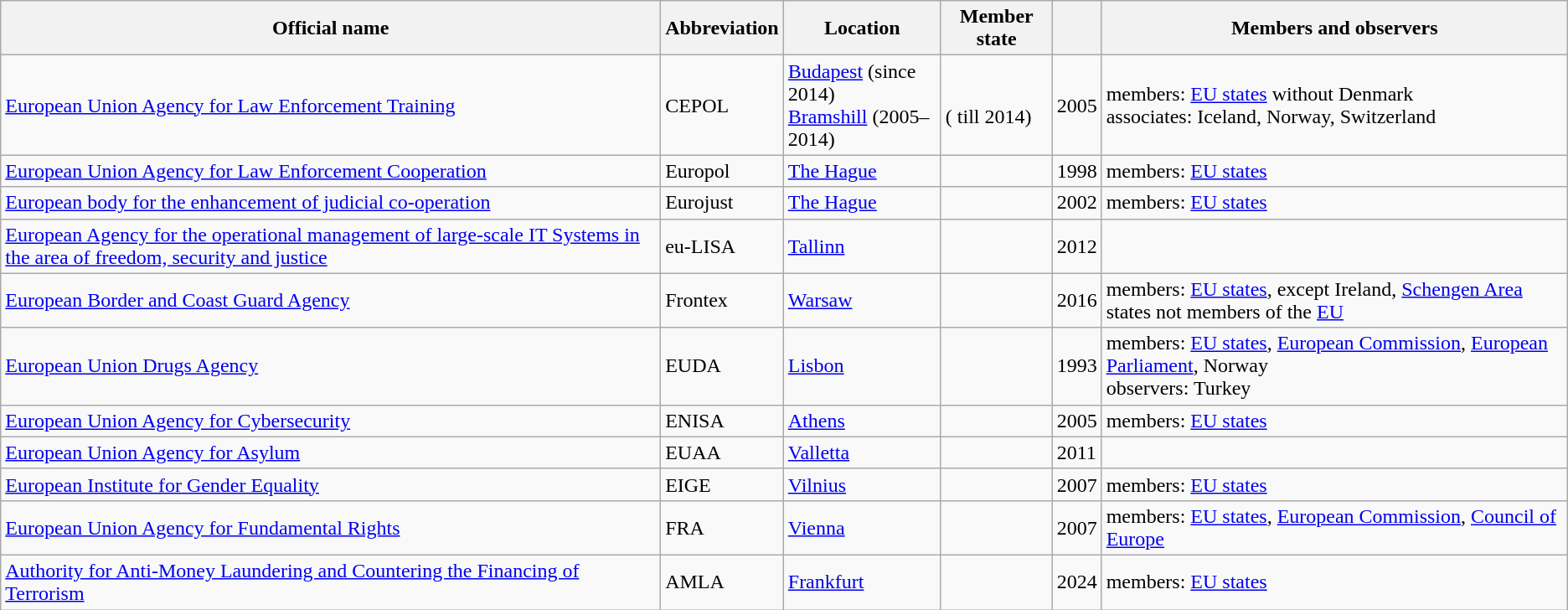<table class="wikitable sortable">
<tr>
<th>Official name</th>
<th>Abbreviation</th>
<th>Location</th>
<th>Member state</th>
<th></th>
<th>Members and observers</th>
</tr>
<tr>
<td><a href='#'>European Union Agency for Law Enforcement Training</a></td>
<td>CEPOL</td>
<td><a href='#'>Budapest</a> (since 2014)<br><a href='#'>Bramshill</a> (2005–2014)</td>
<td><br>( till 2014)</td>
<td>2005</td>
<td>members: <a href='#'>EU states</a> without Denmark <br>associates: Iceland, Norway, Switzerland</td>
</tr>
<tr>
<td><a href='#'>European Union Agency for Law Enforcement Cooperation</a></td>
<td>Europol</td>
<td><a href='#'>The Hague</a></td>
<td></td>
<td>1998</td>
<td>members: <a href='#'>EU states</a></td>
</tr>
<tr>
<td><a href='#'>European body for the enhancement of judicial co-operation</a></td>
<td>Eurojust</td>
<td><a href='#'>The Hague</a></td>
<td></td>
<td>2002</td>
<td>members: <a href='#'>EU states</a></td>
</tr>
<tr>
<td><a href='#'>European Agency for the operational management of large-scale IT Systems in the area of freedom, security and justice</a></td>
<td>eu-LISA</td>
<td><a href='#'>Tallinn</a></td>
<td></td>
<td>2012</td>
<td></td>
</tr>
<tr>
<td><a href='#'>European Border and Coast Guard Agency</a></td>
<td>Frontex</td>
<td><a href='#'>Warsaw</a></td>
<td></td>
<td>2016</td>
<td>members: <a href='#'>EU states</a>, except Ireland, <a href='#'>Schengen Area</a> states not members of the <a href='#'>EU</a></td>
</tr>
<tr>
<td><a href='#'>European Union Drugs Agency</a></td>
<td>EUDA</td>
<td><a href='#'>Lisbon</a></td>
<td></td>
<td>1993</td>
<td>members: <a href='#'>EU states</a>, <a href='#'>European Commission</a>, <a href='#'>European Parliament</a>, Norway<br>observers: Turkey</td>
</tr>
<tr>
<td><a href='#'>European Union Agency for Cybersecurity</a></td>
<td>ENISA</td>
<td><a href='#'>Athens</a></td>
<td></td>
<td>2005</td>
<td>members: <a href='#'>EU states</a></td>
</tr>
<tr>
<td><a href='#'>European Union Agency for Asylum</a></td>
<td>EUAA</td>
<td><a href='#'>Valletta</a></td>
<td></td>
<td>2011</td>
<td></td>
</tr>
<tr>
<td><a href='#'>European Institute for Gender Equality</a></td>
<td>EIGE</td>
<td><a href='#'>Vilnius</a></td>
<td></td>
<td>2007</td>
<td>members: <a href='#'>EU states</a></td>
</tr>
<tr>
<td><a href='#'>European Union Agency for Fundamental Rights</a></td>
<td>FRA</td>
<td><a href='#'>Vienna</a></td>
<td></td>
<td>2007</td>
<td>members: <a href='#'>EU states</a>, <a href='#'>European Commission</a>, <a href='#'>Council of Europe</a></td>
</tr>
<tr>
<td><a href='#'>Authority for Anti-Money Laundering and Countering the Financing of Terrorism</a></td>
<td>AMLA</td>
<td><a href='#'>Frankfurt</a></td>
<td></td>
<td>2024</td>
<td>members: <a href='#'>EU states</a></td>
</tr>
</table>
